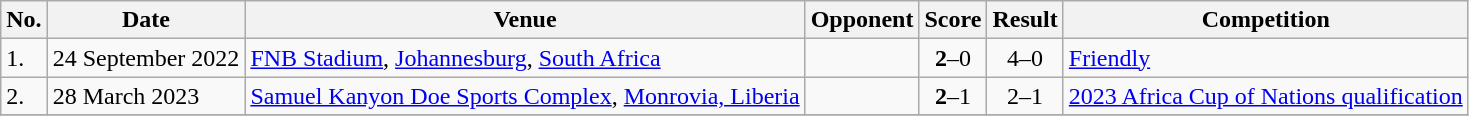<table class="wikitable">
<tr>
<th>No.</th>
<th>Date</th>
<th>Venue</th>
<th>Opponent</th>
<th>Score</th>
<th>Result</th>
<th>Competition</th>
</tr>
<tr>
<td>1.</td>
<td>24 September 2022</td>
<td><a href='#'>FNB Stadium</a>, <a href='#'>Johannesburg</a>, <a href='#'>South Africa</a></td>
<td></td>
<td align=center><strong>2</strong>–0</td>
<td align=center>4–0</td>
<td><a href='#'>Friendly</a></td>
</tr>
<tr>
<td>2.</td>
<td>28 March 2023</td>
<td><a href='#'>Samuel Kanyon Doe Sports Complex</a>, <a href='#'>Monrovia, Liberia</a></td>
<td></td>
<td align=center><strong>2</strong>–1</td>
<td align=center>2–1</td>
<td><a href='#'>2023 Africa Cup of Nations qualification</a></td>
</tr>
<tr>
</tr>
</table>
